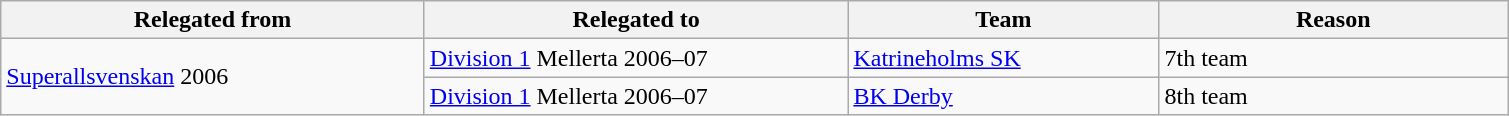<table class="wikitable" style="text-align: left">
<tr>
<th style="width: 275px;">Relegated from</th>
<th style="width: 275px;">Relegated to</th>
<th style="width: 200px;">Team</th>
<th style="width: 225px;">Reason</th>
</tr>
<tr>
<td rowspan="2"><a href='#'>Superallsvenskan</a> 2006</td>
<td><a href='#'>Division 1</a> Mellerta 2006–07</td>
<td><a href='#'>Katrineholms SK</a></td>
<td>7th team</td>
</tr>
<tr>
<td><a href='#'>Division 1</a> Mellerta 2006–07</td>
<td><a href='#'>BK Derby</a></td>
<td>8th team</td>
</tr>
</table>
